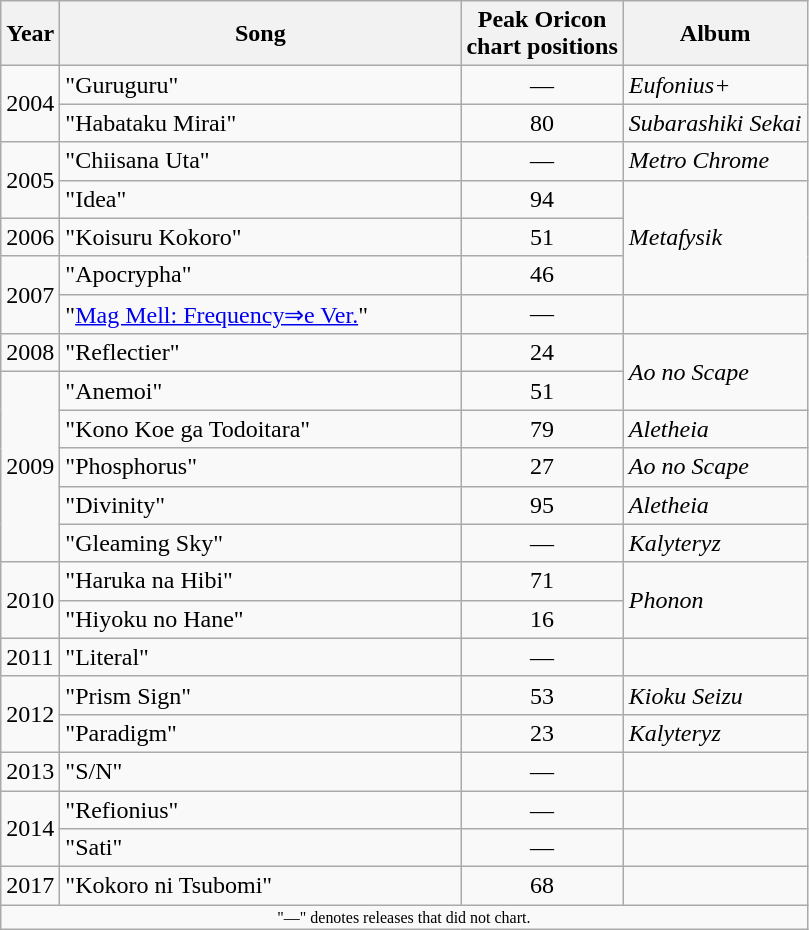<table class="wikitable" border="1">
<tr>
<th rowspan="1">Year</th>
<th rowspan="1" width="260">Song</th>
<th colspan="1">Peak Oricon<br> chart positions</th>
<th rowspan="1">Album</th>
</tr>
<tr>
<td rowspan="2">2004</td>
<td align="left">"Guruguru"</td>
<td align="center">—</td>
<td><em>Eufonius+</em></td>
</tr>
<tr>
<td align="left">"Habataku Mirai"</td>
<td align="center">80</td>
<td><em>Subarashiki Sekai</em></td>
</tr>
<tr>
<td rowspan="2">2005</td>
<td align="left">"Chiisana Uta"</td>
<td align="center">—</td>
<td><em>Metro Chrome</em></td>
</tr>
<tr>
<td align="left">"Idea"</td>
<td align="center">94</td>
<td rowspan="3"><em>Metafysik</em></td>
</tr>
<tr>
<td>2006</td>
<td align="left">"Koisuru Kokoro"</td>
<td align="center">51</td>
</tr>
<tr>
<td rowspan="2">2007</td>
<td align="left">"Apocrypha"</td>
<td align="center">46</td>
</tr>
<tr>
<td align="left">"<a href='#'>Mag Mell: Frequency⇒e Ver.</a>"</td>
<td align="center">—</td>
<td></td>
</tr>
<tr>
<td>2008</td>
<td align="left">"Reflectier"</td>
<td align="center">24</td>
<td rowspan="2"><em>Ao no Scape</em></td>
</tr>
<tr>
<td rowspan="5">2009</td>
<td align="left">"Anemoi"</td>
<td align="center">51</td>
</tr>
<tr>
<td align="left">"Kono Koe ga Todoitara"</td>
<td align="center">79</td>
<td><em>Aletheia</em></td>
</tr>
<tr>
<td align="left">"Phosphorus"</td>
<td align="center">27</td>
<td><em>Ao no Scape</em></td>
</tr>
<tr>
<td align="left">"Divinity"</td>
<td align="center">95</td>
<td><em>Aletheia</em></td>
</tr>
<tr>
<td align="left">"Gleaming Sky"</td>
<td align="center">—</td>
<td><em>Kalyteryz</em></td>
</tr>
<tr>
<td rowspan="2">2010</td>
<td align="left">"Haruka na Hibi"</td>
<td align="center">71</td>
<td rowspan="2"><em>Phonon</em></td>
</tr>
<tr>
<td align="left">"Hiyoku no Hane"</td>
<td align="center">16</td>
</tr>
<tr>
<td>2011</td>
<td align="left">"Literal"</td>
<td align="center">—</td>
<td></td>
</tr>
<tr>
<td rowspan="2">2012</td>
<td align="left">"Prism Sign"</td>
<td align="center">53</td>
<td><em>Kioku Seizu</em></td>
</tr>
<tr>
<td align="left">"Paradigm"</td>
<td align="center">23</td>
<td><em>Kalyteryz</em></td>
</tr>
<tr>
<td>2013</td>
<td align="left">"S/N"</td>
<td align="center">—</td>
<td></td>
</tr>
<tr>
<td rowspan="2">2014</td>
<td align="left">"Refionius"</td>
<td align="center">—</td>
<td></td>
</tr>
<tr>
<td align="left">"Sati"</td>
<td align="center">—</td>
<td></td>
</tr>
<tr>
<td>2017</td>
<td>"Kokoro ni Tsubomi"</td>
<td align="center">68</td>
<td></td>
</tr>
<tr>
<td align="center" colspan="13" style="font-size: 8pt">"—" denotes releases that did not chart.</td>
</tr>
</table>
